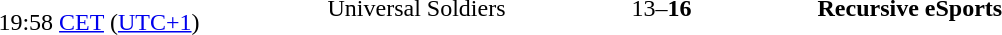<table>
<tr>
<td style="text-align:right" width="150px"><br>19:58 <a href='#'>CET</a> (<a href='#'>UTC+1</a>)</td>
<td style="text-align:right" width="200px">Universal Soldiers</td>
<td style="text-align:center" width="200px">13–<strong>16</strong><br></td>
<td style="text-align:left"><strong>Recursive eSports</strong></td>
</tr>
</table>
